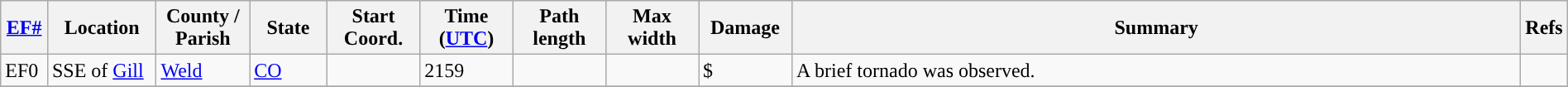<table class="wikitable sortable" style="width:100%;">
<tr>
<th scope="col" width="3%" align="center"><a href='#'>EF#</a></th>
<th scope="col" width="7%" align="center" class="unsortable">Location</th>
<th scope="col" width="6%" align="center" class="unsortable">County / Parish</th>
<th scope="col" width="5%" align="center">State</th>
<th scope="col" width="6%" align="center">Start Coord.</th>
<th scope="col" width="6%" align="center">Time (<a href='#'>UTC</a>)</th>
<th scope="col" width="6%" align="center">Path length</th>
<th scope="col" width="6%" align="center">Max width</th>
<th scope="col" width="6%" align="center">Damage</th>
<th scope="col" width="48%" class="unsortable" align="center">Summary</th>
<th scope="col" width="48%" class="unsortable" align="center">Refs</th>
</tr>
<tr>
<td>EF0</td>
<td>SSE of <a href='#'>Gill</a></td>
<td><a href='#'>Weld</a></td>
<td><a href='#'>CO</a></td>
<td></td>
<td>2159</td>
<td></td>
<td></td>
<td>$</td>
<td>A brief tornado was observed.</td>
<td></td>
</tr>
<tr>
</tr>
</table>
